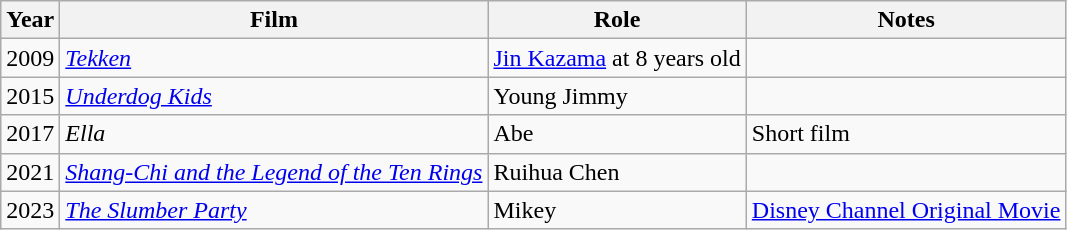<table class="wikitable">
<tr>
<th>Year</th>
<th>Film</th>
<th>Role</th>
<th>Notes</th>
</tr>
<tr>
<td>2009</td>
<td><a href='#'><em>Tekken</em></a></td>
<td><a href='#'>Jin Kazama</a> at 8 years old</td>
<td></td>
</tr>
<tr>
<td>2015</td>
<td><em><a href='#'>Underdog Kids</a></em></td>
<td>Young Jimmy</td>
<td></td>
</tr>
<tr>
<td>2017</td>
<td><em>Ella</em></td>
<td>Abe</td>
<td>Short film</td>
</tr>
<tr>
<td>2021</td>
<td><em><a href='#'>Shang-Chi and the Legend of the Ten Rings</a></em></td>
<td>Ruihua Chen</td>
<td></td>
</tr>
<tr>
<td>2023</td>
<td><em><a href='#'>The Slumber Party</a></em></td>
<td>Mikey</td>
<td><a href='#'>Disney Channel Original Movie</a></td>
</tr>
</table>
